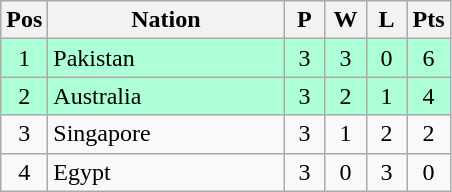<table class="wikitable" style="font-size: 100%">
<tr>
<th width=20>Pos</th>
<th width=150>Nation</th>
<th width=20>P</th>
<th width=20>W</th>
<th width=20>L</th>
<th width=20>Pts</th>
</tr>
<tr align=center style="background: #ADFFD6;">
<td>1</td>
<td align="left"> Pakistan</td>
<td>3</td>
<td>3</td>
<td>0</td>
<td>6</td>
</tr>
<tr align=center style="background: #ADFFD6;">
<td>2</td>
<td align="left"> Australia</td>
<td>3</td>
<td>2</td>
<td>1</td>
<td>4</td>
</tr>
<tr align=center>
<td>3</td>
<td align="left"> Singapore</td>
<td>3</td>
<td>1</td>
<td>2</td>
<td>2</td>
</tr>
<tr align=center>
<td>4</td>
<td align="left"> Egypt</td>
<td>3</td>
<td>0</td>
<td>3</td>
<td>0</td>
</tr>
</table>
